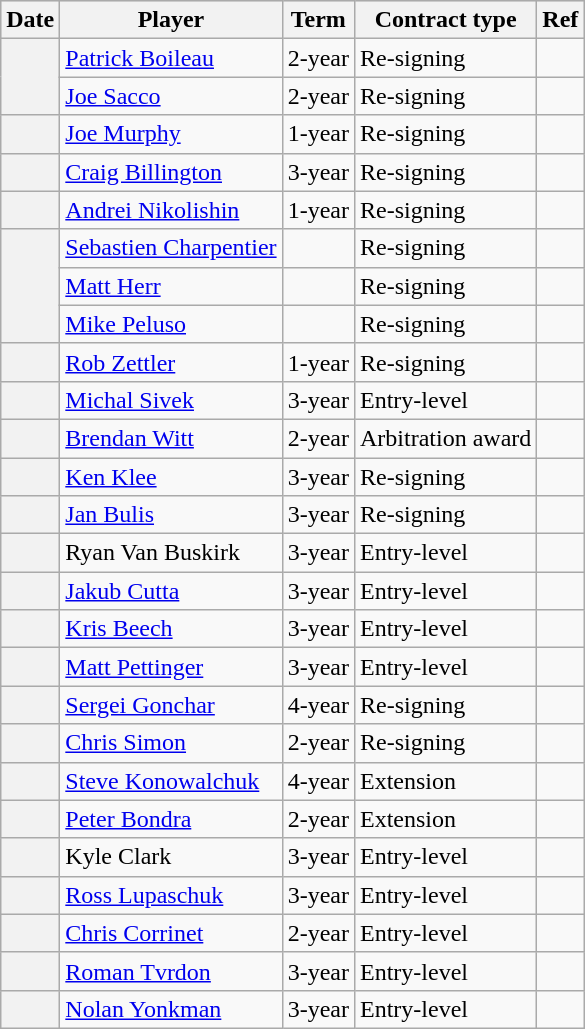<table class="wikitable plainrowheaders">
<tr style="background:#ddd; text-align:center;">
<th>Date</th>
<th>Player</th>
<th>Term</th>
<th>Contract type</th>
<th>Ref</th>
</tr>
<tr>
<th scope="row" rowspan=2></th>
<td><a href='#'>Patrick Boileau</a></td>
<td>2-year</td>
<td>Re-signing</td>
<td></td>
</tr>
<tr>
<td><a href='#'>Joe Sacco</a></td>
<td>2-year</td>
<td>Re-signing</td>
<td></td>
</tr>
<tr>
<th scope="row"></th>
<td><a href='#'>Joe Murphy</a></td>
<td>1-year</td>
<td>Re-signing</td>
<td></td>
</tr>
<tr>
<th scope="row"></th>
<td><a href='#'>Craig Billington</a></td>
<td>3-year</td>
<td>Re-signing</td>
<td></td>
</tr>
<tr>
<th scope="row"></th>
<td><a href='#'>Andrei Nikolishin</a></td>
<td>1-year</td>
<td>Re-signing</td>
<td></td>
</tr>
<tr>
<th scope="row" rowspan=3></th>
<td><a href='#'>Sebastien Charpentier</a></td>
<td></td>
<td>Re-signing</td>
<td></td>
</tr>
<tr>
<td><a href='#'>Matt Herr</a></td>
<td></td>
<td>Re-signing</td>
<td></td>
</tr>
<tr>
<td><a href='#'>Mike Peluso</a></td>
<td></td>
<td>Re-signing</td>
<td></td>
</tr>
<tr>
<th scope="row"></th>
<td><a href='#'>Rob Zettler</a></td>
<td>1-year</td>
<td>Re-signing</td>
<td></td>
</tr>
<tr>
<th scope="row"></th>
<td><a href='#'>Michal Sivek</a></td>
<td>3-year</td>
<td>Entry-level</td>
<td></td>
</tr>
<tr>
<th scope="row"></th>
<td><a href='#'>Brendan Witt</a></td>
<td>2-year</td>
<td>Arbitration award</td>
<td></td>
</tr>
<tr>
<th scope="row"></th>
<td><a href='#'>Ken Klee</a></td>
<td>3-year</td>
<td>Re-signing</td>
<td></td>
</tr>
<tr>
<th scope="row"></th>
<td><a href='#'>Jan Bulis</a></td>
<td>3-year</td>
<td>Re-signing</td>
<td></td>
</tr>
<tr>
<th scope="row"></th>
<td>Ryan Van Buskirk</td>
<td>3-year</td>
<td>Entry-level</td>
<td></td>
</tr>
<tr>
<th scope="row"></th>
<td><a href='#'>Jakub Cutta</a></td>
<td>3-year</td>
<td>Entry-level</td>
<td></td>
</tr>
<tr>
<th scope="row"></th>
<td><a href='#'>Kris Beech</a></td>
<td>3-year</td>
<td>Entry-level</td>
<td></td>
</tr>
<tr>
<th scope="row"></th>
<td><a href='#'>Matt Pettinger</a></td>
<td>3-year</td>
<td>Entry-level</td>
<td></td>
</tr>
<tr>
<th scope="row"></th>
<td><a href='#'>Sergei Gonchar</a></td>
<td>4-year</td>
<td>Re-signing</td>
<td></td>
</tr>
<tr>
<th scope="row"></th>
<td><a href='#'>Chris Simon</a></td>
<td>2-year</td>
<td>Re-signing</td>
<td></td>
</tr>
<tr>
<th scope="row"></th>
<td><a href='#'>Steve Konowalchuk</a></td>
<td>4-year</td>
<td>Extension</td>
<td></td>
</tr>
<tr>
<th scope="row"></th>
<td><a href='#'>Peter Bondra</a></td>
<td>2-year</td>
<td>Extension</td>
<td></td>
</tr>
<tr>
<th scope="row"></th>
<td>Kyle Clark</td>
<td>3-year</td>
<td>Entry-level</td>
<td></td>
</tr>
<tr>
<th scope="row"></th>
<td><a href='#'>Ross Lupaschuk</a></td>
<td>3-year</td>
<td>Entry-level</td>
<td></td>
</tr>
<tr>
<th scope="row"></th>
<td><a href='#'>Chris Corrinet</a></td>
<td>2-year</td>
<td>Entry-level</td>
<td></td>
</tr>
<tr>
<th scope="row"></th>
<td><a href='#'>Roman Tvrdon</a></td>
<td>3-year</td>
<td>Entry-level</td>
<td></td>
</tr>
<tr>
<th scope="row"></th>
<td><a href='#'>Nolan Yonkman</a></td>
<td>3-year</td>
<td>Entry-level</td>
<td></td>
</tr>
</table>
